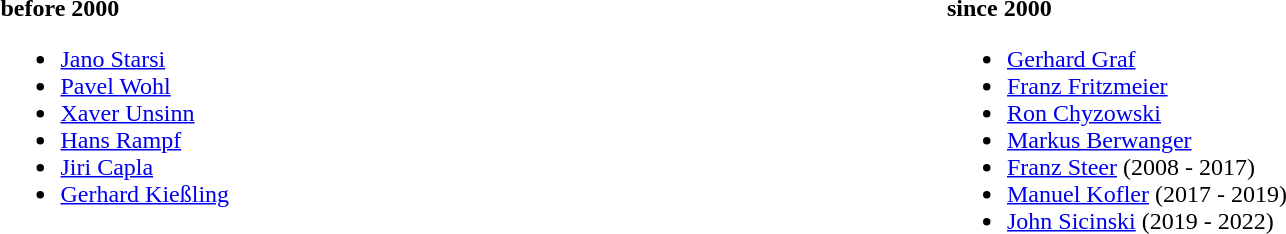<table width="100%" valign="top">
<tr valign="top">
<td width="33%"><br><strong>before 2000</strong><ul><li><a href='#'>Jano Starsi</a></li><li><a href='#'>Pavel Wohl</a></li><li><a href='#'>Xaver Unsinn</a></li><li><a href='#'>Hans Rampf</a></li><li><a href='#'>Jiri Capla</a></li><li><a href='#'>Gerhard Kießling</a></li></ul></td>
<td width="33%"><br><strong>since 2000</strong><ul><li><a href='#'>Gerhard Graf</a></li><li><a href='#'>Franz Fritzmeier</a></li><li><a href='#'>Ron Chyzowski</a></li><li><a href='#'>Markus Berwanger</a></li><li><a href='#'>Franz Steer</a> (2008 - 2017)</li><li><a href='#'>Manuel Kofler</a> (2017 - 2019)</li><li><a href='#'>John Sicinski</a> (2019 - 2022)</li></ul></td>
</tr>
</table>
